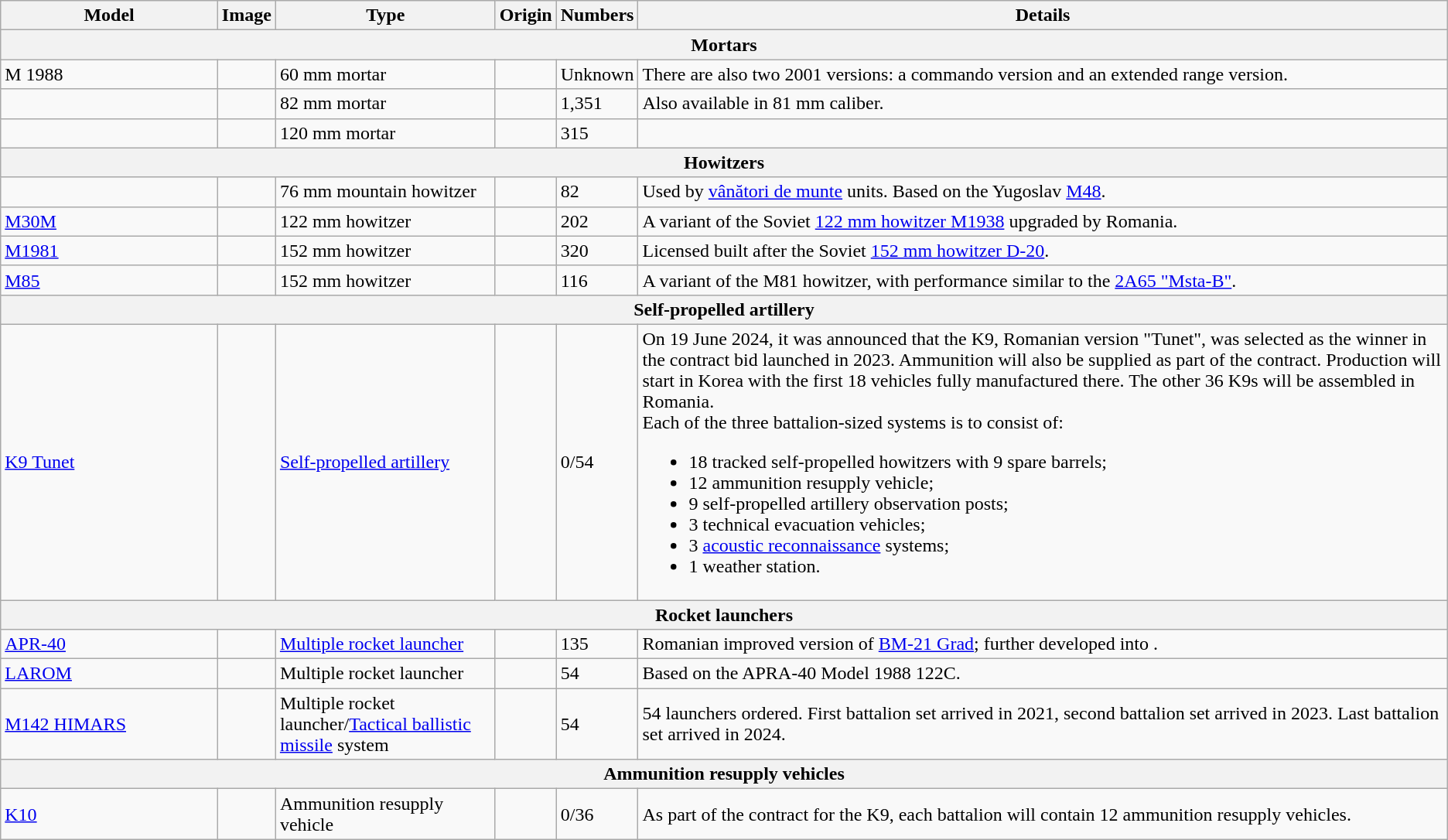<table class="wikitable">
<tr>
<th style="text-align:center; width: 15%;">Model</th>
<th style="text-align:center;">Image</th>
<th style="text-align:center;">Type</th>
<th style="text-align:center;">Origin</th>
<th style="text-align:center;">Numbers</th>
<th style="text-align:center;">Details</th>
</tr>
<tr>
<th colspan="6">Mortars</th>
</tr>
<tr>
<td>M 1988</td>
<td></td>
<td>60 mm mortar</td>
<td></td>
<td>Unknown</td>
<td>There are also two 2001 versions: a commando version and an extended range version.</td>
</tr>
<tr>
<td></td>
<td></td>
<td>82 mm mortar</td>
<td></td>
<td>1,351</td>
<td>Also available in 81 mm caliber.</td>
</tr>
<tr>
<td></td>
<td></td>
<td>120 mm mortar</td>
<td></td>
<td>315</td>
<td></td>
</tr>
<tr>
<th colspan="6">Howitzers</th>
</tr>
<tr>
<td></td>
<td></td>
<td>76 mm mountain howitzer</td>
<td></td>
<td>82</td>
<td>Used by <a href='#'>vânători de munte</a> units. Based on the Yugoslav <a href='#'>M48</a>.</td>
</tr>
<tr>
<td><a href='#'>M30M</a></td>
<td></td>
<td>122 mm howitzer</td>
<td></td>
<td>202</td>
<td>A variant of the Soviet <a href='#'>122 mm howitzer M1938</a> upgraded by Romania.</td>
</tr>
<tr>
<td><a href='#'>M1981</a></td>
<td></td>
<td>152 mm howitzer</td>
<td></td>
<td>320</td>
<td>Licensed built after the Soviet <a href='#'>152 mm howitzer D-20</a>.</td>
</tr>
<tr>
<td><a href='#'>M85</a></td>
<td></td>
<td>152 mm howitzer</td>
<td></td>
<td>116</td>
<td>A variant of the M81 howitzer, with performance similar to the <a href='#'>2A65 "Msta-B"</a>.</td>
</tr>
<tr>
<th colspan="6">Self-propelled artillery</th>
</tr>
<tr>
<td><a href='#'>K9 Tunet</a></td>
<td></td>
<td><a href='#'>Self-propelled artillery</a></td>
<td></td>
<td>0/54</td>
<td>On 19 June 2024, it was announced that the K9, Romanian version "Tunet", was selected as the winner in the contract bid launched in 2023. Ammunition will also be supplied as part of the contract. Production will start in Korea with the first 18 vehicles fully manufactured there. The other 36 K9s will be assembled in Romania.<br>Each of the three battalion-sized systems is to consist of:<ul><li>18 tracked self-propelled howitzers with 9 spare barrels;</li><li>12 ammunition resupply vehicle;</li><li>9 self-propelled artillery observation posts;</li><li>3 technical evacuation vehicles;</li><li>3 <a href='#'>acoustic reconnaissance</a> systems;</li><li>1 weather station.</li></ul></td>
</tr>
<tr>
<th colspan="6">Rocket launchers</th>
</tr>
<tr>
<td><a href='#'>APR-40</a></td>
<td></td>
<td><a href='#'>Multiple rocket launcher</a></td>
<td></td>
<td>135</td>
<td>Romanian improved version of <a href='#'>BM-21 Grad</a>; further developed into .</td>
</tr>
<tr>
<td><a href='#'>LAROM</a></td>
<td></td>
<td>Multiple rocket launcher</td>
<td><br></td>
<td>54</td>
<td>Based on the APRA-40 Model 1988 122C.</td>
</tr>
<tr>
<td><a href='#'>M142 HIMARS</a></td>
<td></td>
<td>Multiple rocket launcher/<a href='#'>Tactical ballistic missile</a> system</td>
<td></td>
<td>54</td>
<td>54 launchers ordered. First battalion set arrived in 2021, second battalion set arrived in 2023. Last battalion set arrived in 2024.</td>
</tr>
<tr>
<th colspan="6">Ammunition resupply vehicles</th>
</tr>
<tr>
<td><a href='#'>K10</a></td>
<td></td>
<td>Ammunition resupply vehicle</td>
<td></td>
<td>0/36</td>
<td>As part of the contract for the K9, each battalion will contain 12 ammunition resupply vehicles.</td>
</tr>
</table>
